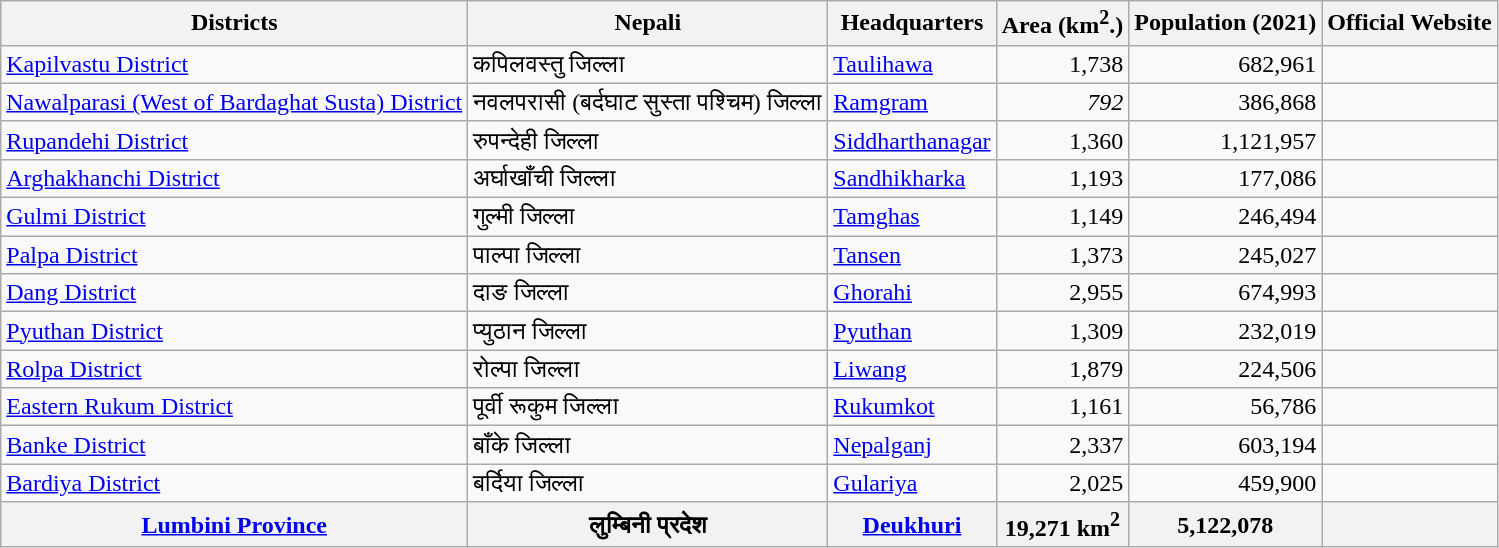<table class="wikitable sortable static-row-numbers static-row-header-text">
<tr style="text-align:center;">
<th>Districts</th>
<th>Nepali</th>
<th>Headquarters</th>
<th>Area (km<sup>2</sup>.)</th>
<th>Population (2021)</th>
<th>Official Website</th>
</tr>
<tr>
<td><a href='#'>Kapilvastu District</a></td>
<td>कपिलवस्तु जिल्ला</td>
<td><a href='#'>Taulihawa</a></td>
<td align=right>1,738</td>
<td align=right>682,961</td>
<td></td>
</tr>
<tr>
<td><a href='#'>Nawalparasi (West of Bardaghat Susta) District</a></td>
<td>नवलपरासी (बर्दघाट सुस्ता पश्चिम) जिल्ला</td>
<td><a href='#'>Ramgram</a></td>
<td align=right><em>792</em></td>
<td align=right>386,868</td>
<td></td>
</tr>
<tr>
<td><a href='#'>Rupandehi District</a></td>
<td>रुपन्देही जिल्ला</td>
<td><a href='#'>Siddharthanagar</a></td>
<td align=right>1,360</td>
<td align=right>1,121,957</td>
<td></td>
</tr>
<tr>
<td><a href='#'>Arghakhanchi District</a></td>
<td>अर्घाखाँची जिल्ला</td>
<td><a href='#'>Sandhikharka</a></td>
<td align=right>1,193</td>
<td align=right>177,086</td>
<td></td>
</tr>
<tr>
<td><a href='#'>Gulmi District</a></td>
<td>गुल्मी जिल्ला</td>
<td><a href='#'>Tamghas</a></td>
<td align=right>1,149</td>
<td align=right>246,494</td>
<td></td>
</tr>
<tr>
<td><a href='#'>Palpa District</a></td>
<td>पाल्पा जिल्ला</td>
<td><a href='#'>Tansen</a></td>
<td align=right>1,373</td>
<td align=right>245,027</td>
<td></td>
</tr>
<tr>
<td><a href='#'>Dang District</a></td>
<td>दाङ जिल्ला</td>
<td><a href='#'>Ghorahi</a></td>
<td align=right>2,955</td>
<td align=right>674,993</td>
<td></td>
</tr>
<tr>
<td><a href='#'>Pyuthan District</a></td>
<td>प्युठान जिल्ला</td>
<td><a href='#'>Pyuthan</a></td>
<td align=right>1,309</td>
<td align=right>232,019</td>
<td></td>
</tr>
<tr>
<td><a href='#'>Rolpa District</a></td>
<td>रोल्पा जिल्ला</td>
<td><a href='#'>Liwang</a></td>
<td align=right>1,879</td>
<td align=right>224,506</td>
<td></td>
</tr>
<tr>
<td><a href='#'>Eastern Rukum District</a></td>
<td>पूर्वी रूकुम जिल्ला</td>
<td><a href='#'>Rukumkot</a></td>
<td align=right>1,161</td>
<td align=right>56,786</td>
<td></td>
</tr>
<tr>
<td><a href='#'>Banke District</a></td>
<td>बाँके जिल्ला</td>
<td><a href='#'>Nepalganj</a></td>
<td align=right>2,337</td>
<td align=right>603,194</td>
<td></td>
</tr>
<tr>
<td><a href='#'>Bardiya District</a></td>
<td>बर्दिया जिल्ला</td>
<td><a href='#'>Gulariya</a></td>
<td align=right>2,025</td>
<td align=right>459,900</td>
<td></td>
</tr>
<tr>
<th><strong><a href='#'>Lumbini Province</a></strong></th>
<th><strong> लुम्बिनी प्रदेश </strong></th>
<th><strong><a href='#'>Deukhuri</a></strong></th>
<th><strong>19,271 km<sup>2</sup></strong></th>
<th><strong>5,122,078</strong></th>
<th></th>
</tr>
</table>
